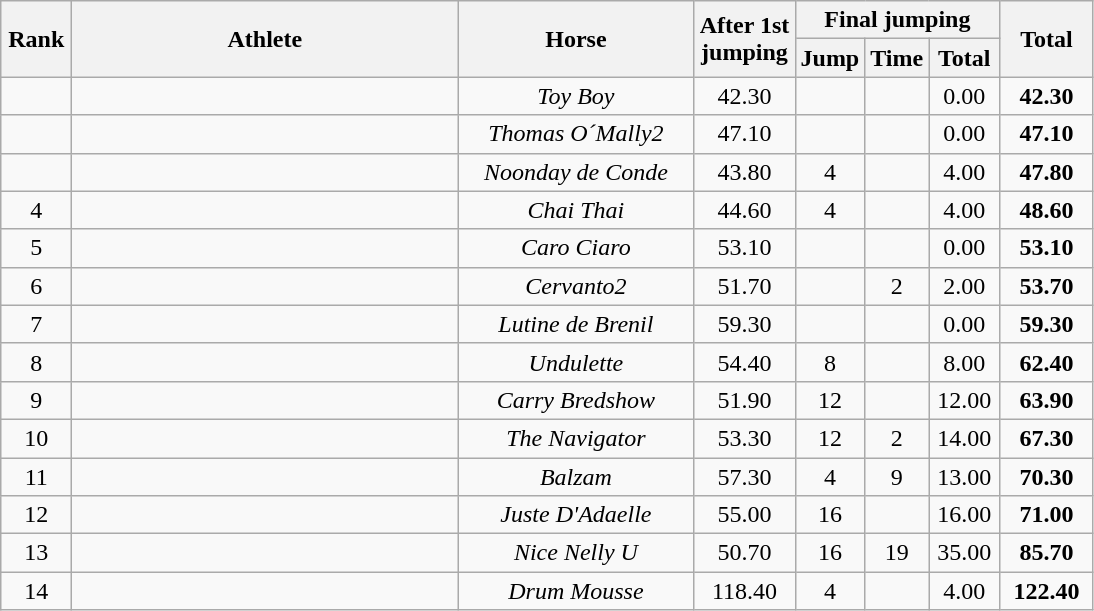<table class="wikitable" style="text-align:center">
<tr>
<th rowspan=2 width=40>Rank</th>
<th rowspan=2 width=250>Athlete</th>
<th rowspan=2 width=150>Horse</th>
<th rowspan=2 width=60>After 1st <br>jumping</th>
<th colspan=3>Final jumping</th>
<th rowspan=2 width=55>Total</th>
</tr>
<tr>
<th width=35>Jump</th>
<th width=35>Time</th>
<th width=40>Total</th>
</tr>
<tr>
<td></td>
<td align=left></td>
<td><em>Toy Boy</em></td>
<td>42.30</td>
<td></td>
<td></td>
<td>0.00</td>
<td><strong>42.30</strong></td>
</tr>
<tr>
<td></td>
<td align=left></td>
<td><em>Thomas O´Mally2 </em></td>
<td>47.10</td>
<td></td>
<td></td>
<td>0.00</td>
<td><strong>47.10</strong></td>
</tr>
<tr>
<td></td>
<td align=left></td>
<td><em>Noonday de Conde</em></td>
<td>43.80</td>
<td>4</td>
<td></td>
<td>4.00</td>
<td><strong>47.80</strong></td>
</tr>
<tr>
<td>4</td>
<td align=left></td>
<td><em>Chai Thai</em></td>
<td>44.60</td>
<td>4</td>
<td></td>
<td>4.00</td>
<td><strong>48.60</strong></td>
</tr>
<tr>
<td>5</td>
<td align=left></td>
<td><em>Caro Ciaro</em></td>
<td>53.10</td>
<td></td>
<td></td>
<td>0.00</td>
<td><strong>53.10</strong></td>
</tr>
<tr>
<td>6</td>
<td align=left></td>
<td><em>Cervanto2</em></td>
<td>51.70</td>
<td></td>
<td>2</td>
<td>2.00</td>
<td><strong>53.70</strong></td>
</tr>
<tr>
<td>7</td>
<td align=left></td>
<td><em>Lutine de Brenil</em></td>
<td>59.30</td>
<td></td>
<td></td>
<td>0.00</td>
<td><strong>59.30</strong></td>
</tr>
<tr>
<td>8</td>
<td align=left></td>
<td><em>Undulette</em></td>
<td>54.40</td>
<td>8</td>
<td></td>
<td>8.00</td>
<td><strong>62.40</strong></td>
</tr>
<tr>
<td>9</td>
<td align=left></td>
<td><em>Carry Bredshow</em></td>
<td>51.90</td>
<td>12</td>
<td></td>
<td>12.00</td>
<td><strong>63.90</strong></td>
</tr>
<tr>
<td>10</td>
<td align=left></td>
<td><em>The Navigator</em></td>
<td>53.30</td>
<td>12</td>
<td>2</td>
<td>14.00</td>
<td><strong>67.30</strong></td>
</tr>
<tr>
<td>11</td>
<td align=left></td>
<td><em>Balzam</em></td>
<td>57.30</td>
<td>4</td>
<td>9</td>
<td>13.00</td>
<td><strong>70.30</strong></td>
</tr>
<tr>
<td>12</td>
<td align=left></td>
<td><em>Juste D'Adaelle</em></td>
<td>55.00</td>
<td>16</td>
<td></td>
<td>16.00</td>
<td><strong>71.00</strong></td>
</tr>
<tr>
<td>13</td>
<td align=left></td>
<td><em>Nice Nelly U</em></td>
<td>50.70</td>
<td>16</td>
<td>19</td>
<td>35.00</td>
<td><strong>85.70</strong></td>
</tr>
<tr>
<td>14</td>
<td align=left></td>
<td><em>Drum Mousse</em></td>
<td>118.40</td>
<td>4</td>
<td></td>
<td>4.00</td>
<td><strong>122.40</strong></td>
</tr>
</table>
